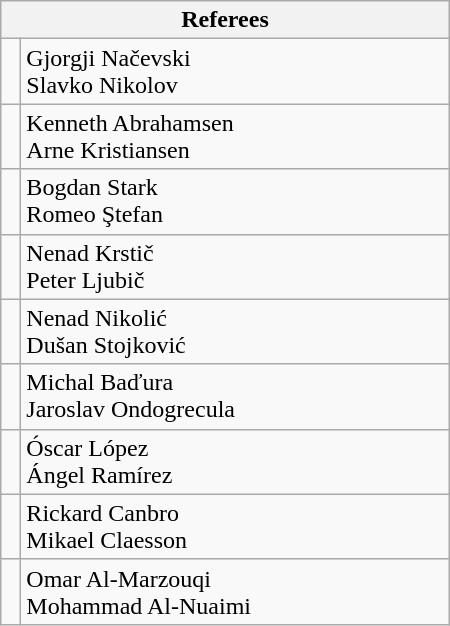<table class="wikitable" style="width:300px;">
<tr>
<th colspan=2>Referees</th>
</tr>
<tr>
<td align=left></td>
<td>Gjorgji Načevski<br>Slavko Nikolov</td>
</tr>
<tr>
<td align=left></td>
<td>Kenneth Abrahamsen<br>Arne Kristiansen</td>
</tr>
<tr>
<td align=left></td>
<td>Bogdan Stark<br>Romeo Ştefan</td>
</tr>
<tr>
<td align=left></td>
<td>Nenad Krstič<br>Peter Ljubič</td>
</tr>
<tr>
<td align=left></td>
<td>Nenad Nikolić<br>Dušan Stojković</td>
</tr>
<tr>
<td align=left></td>
<td>Michal Baďura<br>Jaroslav Ondogrecula</td>
</tr>
<tr>
<td align=left></td>
<td>Óscar López<br>Ángel Ramírez</td>
</tr>
<tr>
<td align=left></td>
<td>Rickard Canbro<br>Mikael Claesson</td>
</tr>
<tr>
<td align=left></td>
<td>Omar Al-Marzouqi<br>Mohammad Al-Nuaimi</td>
</tr>
</table>
